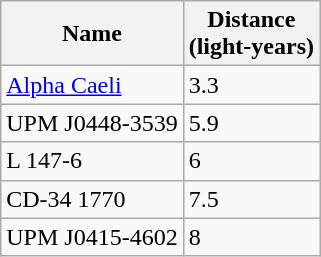<table class="wikitable">
<tr>
<th>Name</th>
<th>Distance<br>(light-years)</th>
</tr>
<tr>
<td><a href='#'>Alpha Caeli</a></td>
<td>3.3</td>
</tr>
<tr>
<td>UPM J0448-3539</td>
<td>5.9</td>
</tr>
<tr>
<td>L 147-6</td>
<td>6</td>
</tr>
<tr>
<td>CD-34 1770</td>
<td>7.5</td>
</tr>
<tr>
<td>UPM J0415-4602</td>
<td>8</td>
</tr>
</table>
